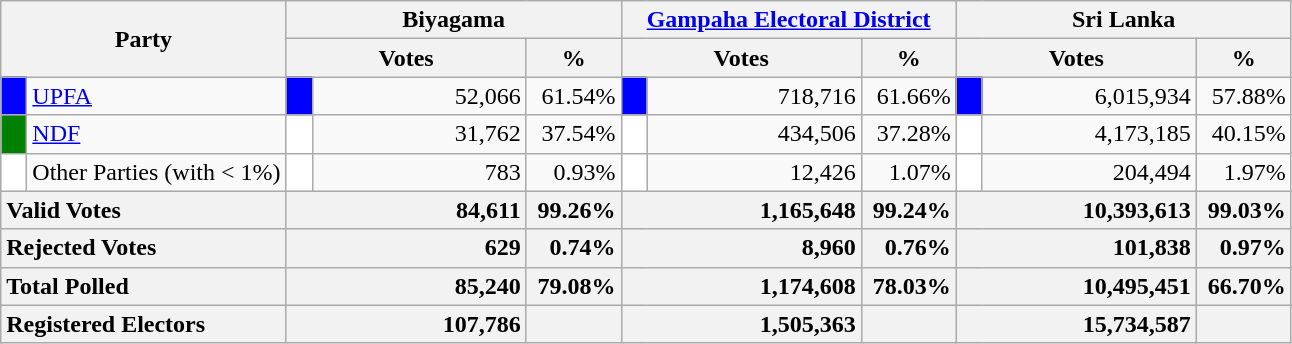<table class="wikitable">
<tr>
<th colspan="2" width="144px"rowspan="2">Party</th>
<th colspan="3" width="216px">Biyagama</th>
<th colspan="3" width="216px"><a href='#'>Gampaha Electoral District</a></th>
<th colspan="3" width="216px">Sri Lanka</th>
</tr>
<tr>
<th colspan="2" width="144px">Votes</th>
<th>%</th>
<th colspan="2" width="144px">Votes</th>
<th>%</th>
<th colspan="2" width="144px">Votes</th>
<th>%</th>
</tr>
<tr>
<td style="background-color:blue;" width="10px"></td>
<td style="text-align:left;"><a href='#'>UPFA</a></td>
<td style="background-color:blue;" width="10px"></td>
<td style="text-align:right;">52,066</td>
<td style="text-align:right;">61.54%</td>
<td style="background-color:blue;" width="10px"></td>
<td style="text-align:right;">718,716</td>
<td style="text-align:right;">61.66%</td>
<td style="background-color:blue;" width="10px"></td>
<td style="text-align:right;">6,015,934</td>
<td style="text-align:right;">57.88%</td>
</tr>
<tr>
<td style="background-color:green;" width="10px"></td>
<td style="text-align:left;"><a href='#'>NDF</a></td>
<td style="background-color:white;" width="10px"></td>
<td style="text-align:right;">31,762</td>
<td style="text-align:right;">37.54%</td>
<td style="background-color:white;" width="10px"></td>
<td style="text-align:right;">434,506</td>
<td style="text-align:right;">37.28%</td>
<td style="background-color:white;" width="10px"></td>
<td style="text-align:right;">4,173,185</td>
<td style="text-align:right;">40.15%</td>
</tr>
<tr>
<td style="background-color:white;" width="10px"></td>
<td style="text-align:left;">Other Parties (with < 1%)</td>
<td style="background-color:white;" width="10px"></td>
<td style="text-align:right;">783</td>
<td style="text-align:right;">0.93%</td>
<td style="background-color:white;" width="10px"></td>
<td style="text-align:right;">12,426</td>
<td style="text-align:right;">1.07%</td>
<td style="background-color:white;" width="10px"></td>
<td style="text-align:right;">204,494</td>
<td style="text-align:right;">1.97%</td>
</tr>
<tr>
<th colspan="2" width="144px"style="text-align:left;">Valid Votes</th>
<th style="text-align:right;"colspan="2" width="144px">84,611</th>
<th style="text-align:right;">99.26%</th>
<th style="text-align:right;"colspan="2" width="144px">1,165,648</th>
<th style="text-align:right;">99.24%</th>
<th style="text-align:right;"colspan="2" width="144px">10,393,613</th>
<th style="text-align:right;">99.03%</th>
</tr>
<tr>
<th colspan="2" width="144px"style="text-align:left;">Rejected Votes</th>
<th style="text-align:right;"colspan="2" width="144px">629</th>
<th style="text-align:right;">0.74%</th>
<th style="text-align:right;"colspan="2" width="144px">8,960</th>
<th style="text-align:right;">0.76%</th>
<th style="text-align:right;"colspan="2" width="144px">101,838</th>
<th style="text-align:right;">0.97%</th>
</tr>
<tr>
<th colspan="2" width="144px"style="text-align:left;">Total Polled</th>
<th style="text-align:right;"colspan="2" width="144px">85,240</th>
<th style="text-align:right;">79.08%</th>
<th style="text-align:right;"colspan="2" width="144px">1,174,608</th>
<th style="text-align:right;">78.03%</th>
<th style="text-align:right;"colspan="2" width="144px">10,495,451</th>
<th style="text-align:right;">66.70%</th>
</tr>
<tr>
<th colspan="2" width="144px"style="text-align:left;">Registered Electors</th>
<th style="text-align:right;"colspan="2" width="144px">107,786</th>
<th></th>
<th style="text-align:right;"colspan="2" width="144px">1,505,363</th>
<th></th>
<th style="text-align:right;"colspan="2" width="144px">15,734,587</th>
<th></th>
</tr>
</table>
